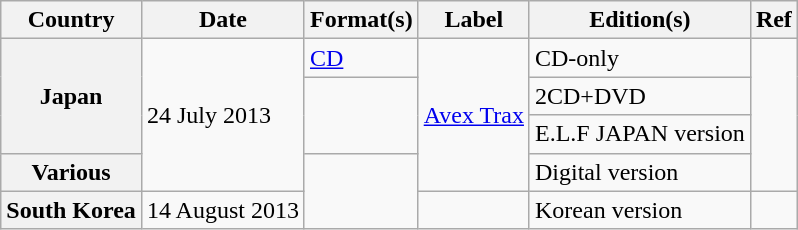<table class="wikitable plainrowheaders">
<tr>
<th scope="col">Country</th>
<th scope="col">Date</th>
<th scope="col">Format(s)</th>
<th scope="col">Label</th>
<th scope="col">Edition(s)</th>
<th scope="col">Ref</th>
</tr>
<tr>
<th scope="row" rowspan="3">Japan</th>
<td rowspan="4">24 July 2013</td>
<td><a href='#'>CD</a></td>
<td rowspan="4"><a href='#'>Avex Trax</a></td>
<td>CD-only</td>
<td rowspan="4"></td>
</tr>
<tr>
<td rowspan="2"></td>
<td>2CD+DVD</td>
</tr>
<tr>
<td>E.L.F JAPAN version</td>
</tr>
<tr>
<th scope="row">Various </th>
<td rowspan="2"></td>
<td>Digital version</td>
</tr>
<tr>
<th scope="row">South Korea</th>
<td>14 August 2013</td>
<td></td>
<td>Korean version</td>
<td></td>
</tr>
</table>
